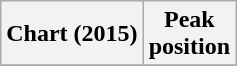<table class="wikitable plainrowheaders" style="text-align:center">
<tr>
<th scope="col">Chart (2015)</th>
<th scope="col">Peak<br>position</th>
</tr>
<tr>
</tr>
</table>
